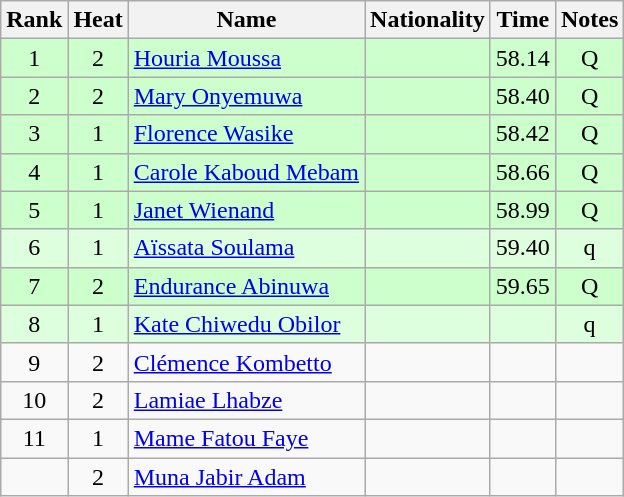<table class="wikitable sortable" style="text-align:center">
<tr>
<th>Rank</th>
<th>Heat</th>
<th>Name</th>
<th>Nationality</th>
<th>Time</th>
<th>Notes</th>
</tr>
<tr bgcolor=ccffcc>
<td>1</td>
<td>2</td>
<td align=left><a href='#'>Houria Moussa</a></td>
<td align=left></td>
<td>58.14</td>
<td>Q</td>
</tr>
<tr bgcolor=ccffcc>
<td>2</td>
<td>2</td>
<td align=left><a href='#'>Mary Onyemuwa</a></td>
<td align=left></td>
<td>58.40</td>
<td>Q</td>
</tr>
<tr bgcolor=ccffcc>
<td>3</td>
<td>1</td>
<td align=left><a href='#'>Florence Wasike</a></td>
<td align=left></td>
<td>58.42</td>
<td>Q</td>
</tr>
<tr bgcolor=ccffcc>
<td>4</td>
<td>1</td>
<td align=left><a href='#'>Carole Kaboud Mebam</a></td>
<td align=left></td>
<td>58.66</td>
<td>Q</td>
</tr>
<tr bgcolor=ccffcc>
<td>5</td>
<td>1</td>
<td align=left><a href='#'>Janet Wienand</a></td>
<td align=left></td>
<td>58.99</td>
<td>Q</td>
</tr>
<tr bgcolor=ddffdd>
<td>6</td>
<td>1</td>
<td align=left><a href='#'>Aïssata Soulama</a></td>
<td align=left></td>
<td>59.40</td>
<td>q</td>
</tr>
<tr bgcolor=ccffcc>
<td>7</td>
<td>2</td>
<td align=left><a href='#'>Endurance Abinuwa</a></td>
<td align=left></td>
<td>59.65</td>
<td>Q</td>
</tr>
<tr bgcolor=ddffdd>
<td>8</td>
<td>1</td>
<td align=left><a href='#'>Kate Chiwedu Obilor</a></td>
<td align=left></td>
<td></td>
<td>q</td>
</tr>
<tr>
<td>9</td>
<td>2</td>
<td align=left><a href='#'>Clémence Kombetto</a></td>
<td align=left></td>
<td></td>
<td></td>
</tr>
<tr>
<td>10</td>
<td>2</td>
<td align=left><a href='#'>Lamiae Lhabze</a></td>
<td align=left></td>
<td></td>
<td></td>
</tr>
<tr>
<td>11</td>
<td>1</td>
<td align=left><a href='#'>Mame Fatou Faye</a></td>
<td align=left></td>
<td></td>
<td></td>
</tr>
<tr>
<td></td>
<td>2</td>
<td align=left><a href='#'>Muna Jabir Adam</a></td>
<td align=left></td>
<td></td>
<td></td>
</tr>
</table>
